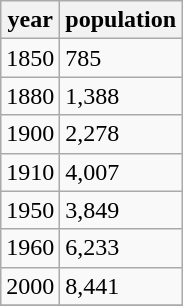<table class="wikitable">
<tr>
<th>year</th>
<th>population</th>
</tr>
<tr>
<td>1850</td>
<td>785</td>
</tr>
<tr>
<td>1880</td>
<td>1,388</td>
</tr>
<tr>
<td>1900</td>
<td>2,278</td>
</tr>
<tr>
<td>1910</td>
<td>4,007</td>
</tr>
<tr>
<td>1950</td>
<td>3,849</td>
</tr>
<tr>
<td>1960</td>
<td>6,233</td>
</tr>
<tr>
<td>2000</td>
<td>8,441</td>
</tr>
<tr>
</tr>
</table>
